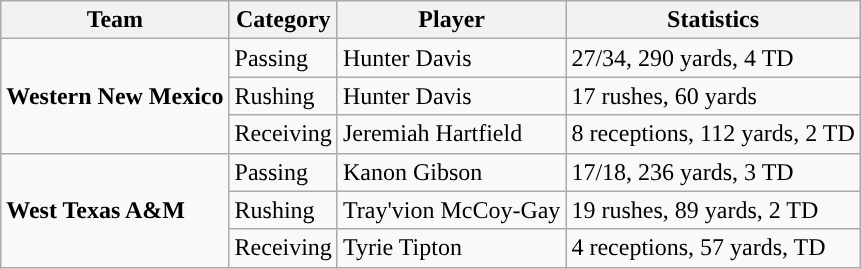<table class="wikitable" style="float: right;">
<tr>
<th>Team</th>
<th>Category</th>
<th>Player</th>
<th>Statistics</th>
</tr>
<tr>
<td rowspan=3><strong>Western New Mexico</strong></td>
<td>Passing</td>
<td>Hunter Davis</td>
<td>27/34, 290 yards, 4 TD</td>
</tr>
<tr>
<td>Rushing</td>
<td>Hunter Davis</td>
<td>17 rushes, 60 yards</td>
</tr>
<tr>
<td>Receiving</td>
<td>Jeremiah Hartfield</td>
<td>8 receptions, 112 yards, 2 TD</td>
</tr>
<tr>
<td rowspan=3><strong>West Texas A&M</strong></td>
<td>Passing</td>
<td>Kanon Gibson</td>
<td>17/18, 236 yards, 3 TD</td>
</tr>
<tr>
<td>Rushing</td>
<td>Tray'vion McCoy-Gay</td>
<td>19 rushes, 89 yards, 2 TD</td>
</tr>
<tr>
<td>Receiving</td>
<td>Tyrie Tipton</td>
<td>4 receptions, 57 yards, TD</td>
</tr>
</table>
